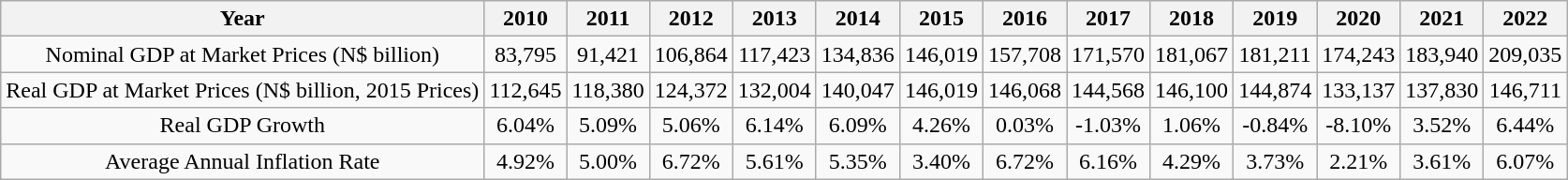<table class="wikitable" style="text-align: center;">
<tr>
<th>Year</th>
<th>2010</th>
<th>2011</th>
<th>2012</th>
<th>2013</th>
<th>2014</th>
<th>2015</th>
<th>2016</th>
<th>2017</th>
<th>2018</th>
<th>2019</th>
<th>2020</th>
<th>2021</th>
<th>2022</th>
</tr>
<tr>
<td>Nominal GDP at Market Prices (N$ billion)</td>
<td>83,795</td>
<td>91,421</td>
<td>106,864</td>
<td>117,423</td>
<td>134,836</td>
<td>146,019</td>
<td>157,708</td>
<td>171,570</td>
<td>181,067</td>
<td>181,211</td>
<td>174,243</td>
<td>183,940</td>
<td>209,035</td>
</tr>
<tr>
<td>Real GDP at Market Prices (N$ billion, 2015 Prices)</td>
<td>112,645</td>
<td>118,380</td>
<td>124,372</td>
<td>132,004</td>
<td>140,047</td>
<td>146,019</td>
<td>146,068</td>
<td>144,568</td>
<td>146,100</td>
<td>144,874</td>
<td>133,137</td>
<td>137,830</td>
<td>146,711</td>
</tr>
<tr>
<td>Real GDP Growth</td>
<td>6.04%</td>
<td>5.09%</td>
<td>5.06%</td>
<td>6.14%</td>
<td>6.09%</td>
<td>4.26%</td>
<td>0.03%</td>
<td>-1.03%</td>
<td>1.06%</td>
<td>-0.84%</td>
<td>-8.10%</td>
<td>3.52%</td>
<td>6.44%</td>
</tr>
<tr>
<td>Average Annual Inflation Rate</td>
<td>4.92%</td>
<td>5.00%</td>
<td>6.72%</td>
<td>5.61%</td>
<td>5.35%</td>
<td>3.40%</td>
<td>6.72%</td>
<td>6.16%</td>
<td>4.29%</td>
<td>3.73%</td>
<td>2.21%</td>
<td>3.61%</td>
<td>6.07%</td>
</tr>
</table>
